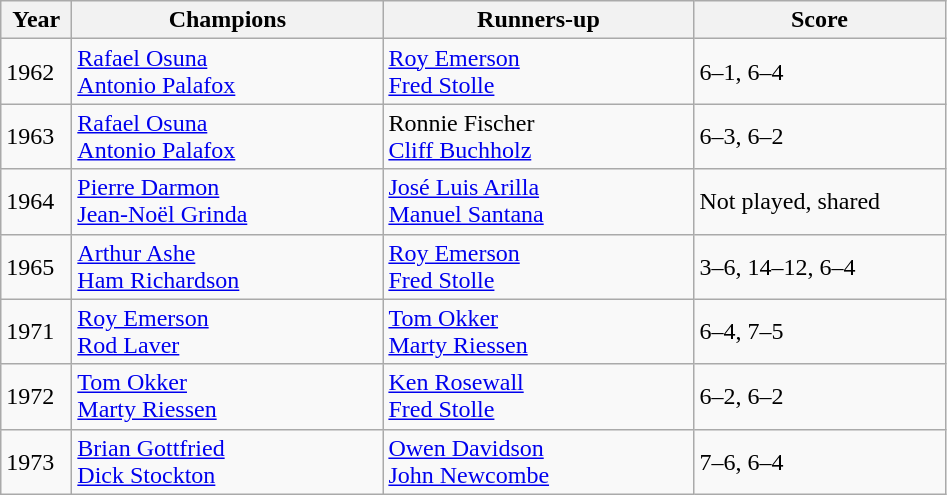<table class="wikitable">
<tr>
<th style="width:40px">Year</th>
<th style="width:200px">Champions</th>
<th style="width:200px">Runners-up</th>
<th style="width:160px" class="unsortable">Score</th>
</tr>
<tr>
<td>1962</td>
<td> <a href='#'>Rafael Osuna</a><br> <a href='#'>Antonio Palafox</a></td>
<td> <a href='#'>Roy Emerson</a><br> <a href='#'>Fred Stolle</a></td>
<td>6–1, 6–4</td>
</tr>
<tr>
<td>1963</td>
<td> <a href='#'>Rafael Osuna</a><br> <a href='#'>Antonio Palafox</a></td>
<td> Ronnie Fischer <br>  <a href='#'>Cliff Buchholz</a></td>
<td>6–3, 6–2</td>
</tr>
<tr>
<td>1964</td>
<td> <a href='#'>Pierre Darmon</a><br> <a href='#'>Jean-Noël Grinda</a></td>
<td> <a href='#'>José Luis Arilla</a> <br>  <a href='#'>Manuel Santana</a></td>
<td>Not played, shared</td>
</tr>
<tr>
<td>1965</td>
<td> <a href='#'>Arthur Ashe</a><br> <a href='#'>Ham Richardson</a></td>
<td> <a href='#'>Roy Emerson</a><br> <a href='#'>Fred Stolle</a></td>
<td>3–6, 14–12, 6–4</td>
</tr>
<tr>
<td>1971</td>
<td> <a href='#'>Roy Emerson</a><br> <a href='#'>Rod Laver</a></td>
<td> <a href='#'>Tom Okker</a><br> <a href='#'>Marty Riessen</a></td>
<td>6–4, 7–5</td>
</tr>
<tr>
<td>1972</td>
<td> <a href='#'>Tom Okker</a><br> <a href='#'>Marty Riessen</a></td>
<td> <a href='#'>Ken Rosewall</a><br> <a href='#'>Fred Stolle</a></td>
<td>6–2, 6–2</td>
</tr>
<tr>
<td>1973</td>
<td> <a href='#'>Brian Gottfried</a><br> <a href='#'>Dick Stockton</a></td>
<td> <a href='#'>Owen Davidson</a><br> <a href='#'>John Newcombe</a></td>
<td>7–6, 6–4</td>
</tr>
</table>
